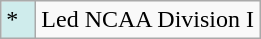<table class="wikitable">
<tr>
<td style="background:#cfecec; width:1em;">*</td>
<td>Led NCAA Division I</td>
</tr>
</table>
